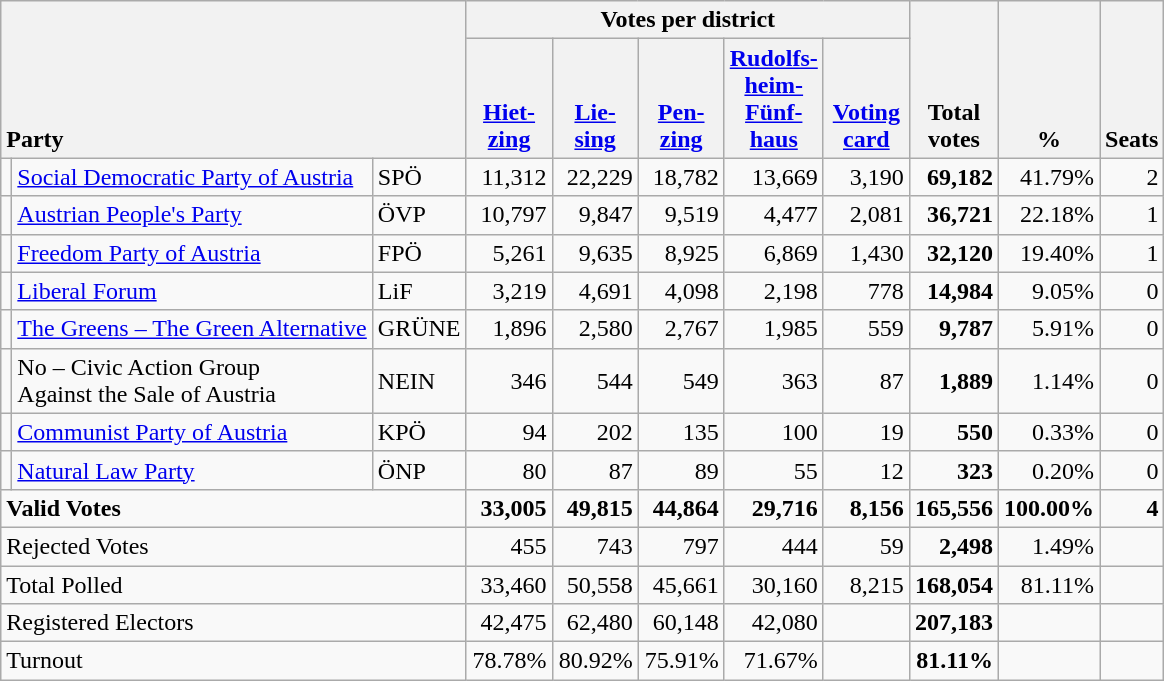<table class="wikitable" border="1" style="text-align:right;">
<tr>
<th style="text-align:left;" valign=bottom rowspan=2 colspan=3>Party</th>
<th colspan=5>Votes per district</th>
<th align=center valign=bottom rowspan=2 width="50">Total<br>votes</th>
<th align=center valign=bottom rowspan=2 width="50">%</th>
<th align=center valign=bottom rowspan=2>Seats</th>
</tr>
<tr>
<th align=center valign=bottom width="50"><a href='#'>Hiet-<br>zing</a></th>
<th align=center valign=bottom width="50"><a href='#'>Lie-<br>sing</a></th>
<th align=center valign=bottom width="50"><a href='#'>Pen-<br>zing</a></th>
<th align=center valign=bottom width="50"><a href='#'>Rudolfs-<br>heim-<br>Fünf-<br>haus</a></th>
<th align=center valign=bottom width="50"><a href='#'>Voting<br>card</a></th>
</tr>
<tr>
<td></td>
<td align=left><a href='#'>Social Democratic Party of Austria</a></td>
<td align=left>SPÖ</td>
<td>11,312</td>
<td>22,229</td>
<td>18,782</td>
<td>13,669</td>
<td>3,190</td>
<td><strong>69,182</strong></td>
<td>41.79%</td>
<td>2</td>
</tr>
<tr>
<td></td>
<td align=left><a href='#'>Austrian People's Party</a></td>
<td align=left>ÖVP</td>
<td>10,797</td>
<td>9,847</td>
<td>9,519</td>
<td>4,477</td>
<td>2,081</td>
<td><strong>36,721</strong></td>
<td>22.18%</td>
<td>1</td>
</tr>
<tr>
<td></td>
<td align=left><a href='#'>Freedom Party of Austria</a></td>
<td align=left>FPÖ</td>
<td>5,261</td>
<td>9,635</td>
<td>8,925</td>
<td>6,869</td>
<td>1,430</td>
<td><strong>32,120</strong></td>
<td>19.40%</td>
<td>1</td>
</tr>
<tr>
<td></td>
<td align=left><a href='#'>Liberal Forum</a></td>
<td align=left>LiF</td>
<td>3,219</td>
<td>4,691</td>
<td>4,098</td>
<td>2,198</td>
<td>778</td>
<td><strong>14,984</strong></td>
<td>9.05%</td>
<td>0</td>
</tr>
<tr>
<td></td>
<td align=left style="white-space: nowrap;"><a href='#'>The Greens – The Green Alternative</a></td>
<td align=left>GRÜNE</td>
<td>1,896</td>
<td>2,580</td>
<td>2,767</td>
<td>1,985</td>
<td>559</td>
<td><strong>9,787</strong></td>
<td>5.91%</td>
<td>0</td>
</tr>
<tr>
<td></td>
<td align=left>No – Civic Action Group<br>Against the Sale of Austria</td>
<td align=left>NEIN</td>
<td>346</td>
<td>544</td>
<td>549</td>
<td>363</td>
<td>87</td>
<td><strong>1,889</strong></td>
<td>1.14%</td>
<td>0</td>
</tr>
<tr>
<td></td>
<td align=left><a href='#'>Communist Party of Austria</a></td>
<td align=left>KPÖ</td>
<td>94</td>
<td>202</td>
<td>135</td>
<td>100</td>
<td>19</td>
<td><strong>550</strong></td>
<td>0.33%</td>
<td>0</td>
</tr>
<tr>
<td></td>
<td align=left><a href='#'>Natural Law Party</a></td>
<td align=left>ÖNP</td>
<td>80</td>
<td>87</td>
<td>89</td>
<td>55</td>
<td>12</td>
<td><strong>323</strong></td>
<td>0.20%</td>
<td>0</td>
</tr>
<tr style="font-weight:bold">
<td align=left colspan=3>Valid Votes</td>
<td>33,005</td>
<td>49,815</td>
<td>44,864</td>
<td>29,716</td>
<td>8,156</td>
<td>165,556</td>
<td>100.00%</td>
<td>4</td>
</tr>
<tr>
<td align=left colspan=3>Rejected Votes</td>
<td>455</td>
<td>743</td>
<td>797</td>
<td>444</td>
<td>59</td>
<td><strong>2,498</strong></td>
<td>1.49%</td>
<td></td>
</tr>
<tr>
<td align=left colspan=3>Total Polled</td>
<td>33,460</td>
<td>50,558</td>
<td>45,661</td>
<td>30,160</td>
<td>8,215</td>
<td><strong>168,054</strong></td>
<td>81.11%</td>
<td></td>
</tr>
<tr>
<td align=left colspan=3>Registered Electors</td>
<td>42,475</td>
<td>62,480</td>
<td>60,148</td>
<td>42,080</td>
<td></td>
<td><strong>207,183</strong></td>
<td></td>
<td></td>
</tr>
<tr>
<td align=left colspan=3>Turnout</td>
<td>78.78%</td>
<td>80.92%</td>
<td>75.91%</td>
<td>71.67%</td>
<td></td>
<td><strong>81.11%</strong></td>
<td></td>
<td></td>
</tr>
</table>
